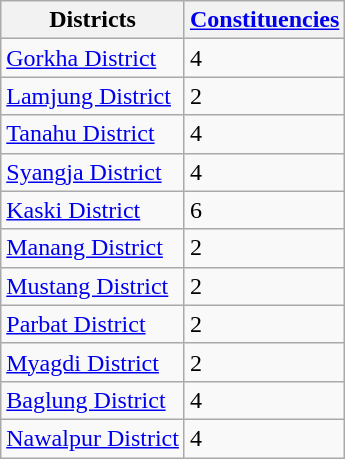<table class="wikitable">
<tr>
<th>Districts</th>
<th><a href='#'>Constituencies</a></th>
</tr>
<tr>
<td><a href='#'>Gorkha District</a></td>
<td>4</td>
</tr>
<tr>
<td><a href='#'>Lamjung District</a></td>
<td>2</td>
</tr>
<tr>
<td><a href='#'>Tanahu District</a></td>
<td>4</td>
</tr>
<tr>
<td><a href='#'>Syangja District</a></td>
<td>4</td>
</tr>
<tr>
<td><a href='#'>Kaski District</a></td>
<td>6</td>
</tr>
<tr>
<td><a href='#'>Manang District</a></td>
<td>2</td>
</tr>
<tr>
<td><a href='#'>Mustang District</a></td>
<td>2</td>
</tr>
<tr>
<td><a href='#'>Parbat District</a></td>
<td>2</td>
</tr>
<tr>
<td><a href='#'>Myagdi District</a></td>
<td>2</td>
</tr>
<tr>
<td><a href='#'>Baglung District</a></td>
<td>4</td>
</tr>
<tr>
<td><a href='#'>Nawalpur District</a></td>
<td>4</td>
</tr>
</table>
